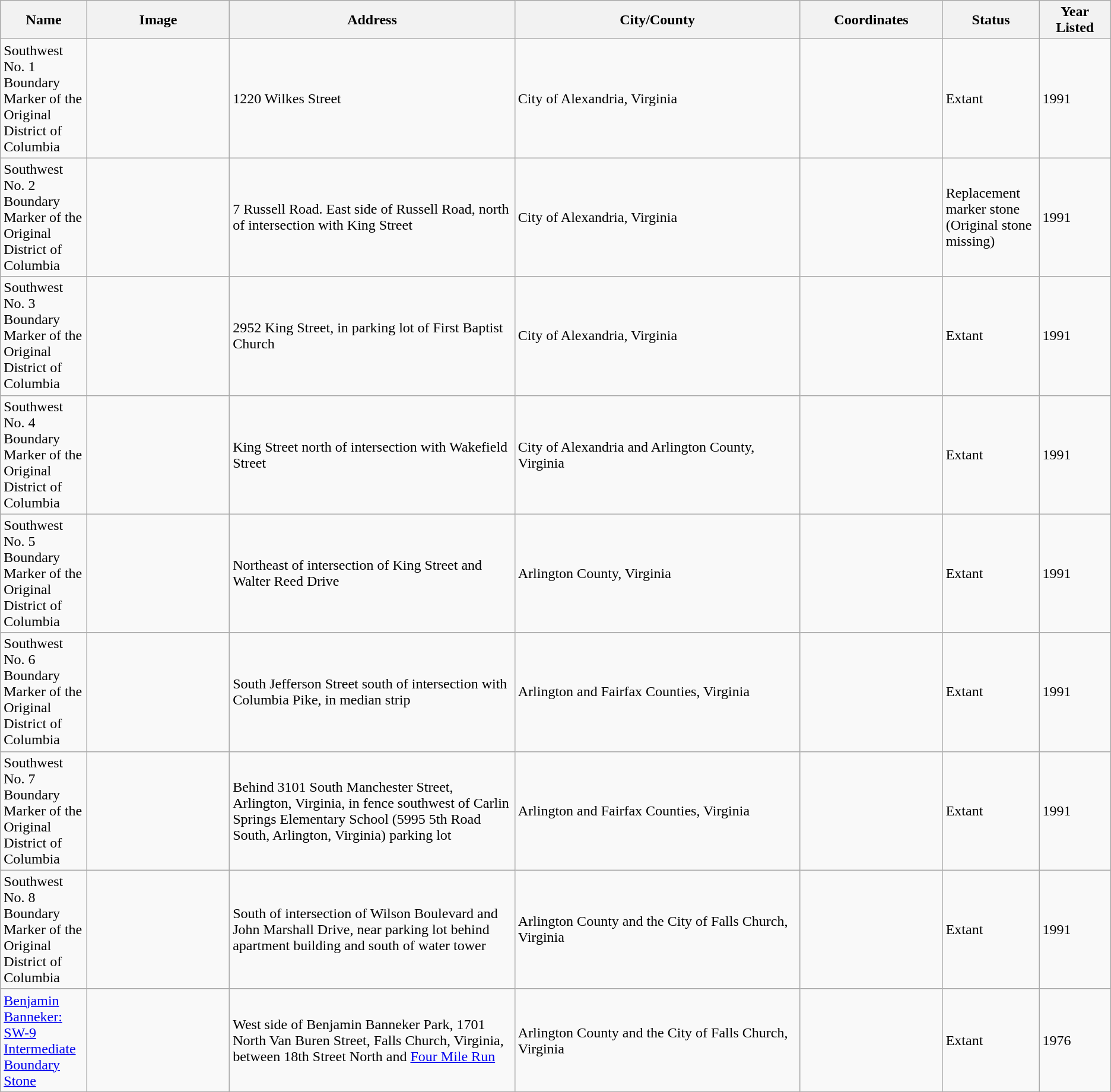<table class="wikitable" style="width:auto">
<tr>
<th style="width:2.5%"><strong>Name</strong></th>
<th style="width:10%"><strong>Image</strong></th>
<th style="width:20%"><strong>Address</strong></th>
<th style="width:20%"><strong>City/County</strong></th>
<th style="width:10%"><strong>Coordinates</strong></th>
<th style="width:5%"><strong>Status</strong></th>
<th style="width:5%"><strong>Year<br>Listed</strong></th>
</tr>
<tr>
<td>Southwest No. 1 Boundary Marker of the Original District of Columbia</td>
<td><br></td>
<td>1220 Wilkes Street</td>
<td>City of Alexandria, Virginia</td>
<td></td>
<td>Extant</td>
<td>1991</td>
</tr>
<tr>
<td>Southwest No. 2 Boundary Marker of the Original District of Columbia</td>
<td><br></td>
<td>7 Russell Road. East side of Russell Road, north of intersection with King Street</td>
<td>City of Alexandria, Virginia</td>
<td></td>
<td>Replacement marker stone (Original stone missing)</td>
<td>1991</td>
</tr>
<tr>
<td>Southwest No. 3 Boundary Marker of the Original District of Columbia</td>
<td><br></td>
<td>2952 King Street, in parking lot of First Baptist Church</td>
<td>City of Alexandria, Virginia</td>
<td></td>
<td>Extant</td>
<td>1991</td>
</tr>
<tr>
<td>Southwest No. 4 Boundary Marker of the Original District of Columbia</td>
<td><br></td>
<td>King Street north of intersection with Wakefield Street</td>
<td>City of Alexandria and Arlington County, Virginia</td>
<td></td>
<td>Extant</td>
<td>1991</td>
</tr>
<tr>
<td>Southwest No. 5 Boundary Marker of the Original District of Columbia</td>
<td><br></td>
<td>Northeast of intersection of King Street and Walter Reed Drive</td>
<td>Arlington County, Virginia</td>
<td></td>
<td>Extant</td>
<td>1991</td>
</tr>
<tr>
<td>Southwest No. 6 Boundary Marker of the Original District of Columbia</td>
<td><br></td>
<td>South Jefferson Street south of intersection with Columbia Pike, in median strip</td>
<td>Arlington and Fairfax Counties, Virginia</td>
<td></td>
<td>Extant</td>
<td>1991</td>
</tr>
<tr>
<td>Southwest No. 7 Boundary Marker of the Original District of Columbia</td>
<td><br></td>
<td>Behind 3101 South Manchester Street, Arlington, Virginia, in fence southwest of Carlin Springs Elementary School (5995 5th Road South, Arlington, Virginia) parking lot</td>
<td>Arlington and Fairfax Counties, Virginia</td>
<td></td>
<td>Extant</td>
<td>1991</td>
</tr>
<tr>
<td>Southwest No. 8 Boundary Marker of the Original District of Columbia</td>
<td><br></td>
<td>South of intersection of Wilson Boulevard and John Marshall Drive, near parking lot behind apartment building and  south of water tower</td>
<td>Arlington County and the City of Falls Church, Virginia</td>
<td></td>
<td>Extant</td>
<td>1991</td>
</tr>
<tr>
<td><a href='#'>Benjamin Banneker: SW-9 Intermediate Boundary Stone</a></td>
<td><br></td>
<td>West side of Benjamin Banneker Park, 1701 North Van Buren Street, Falls Church, Virginia, between 18th Street North and <a href='#'>Four Mile Run</a></td>
<td>Arlington County and the City of Falls Church, Virginia</td>
<td></td>
<td>Extant</td>
<td>1976</td>
</tr>
<tr>
</tr>
</table>
